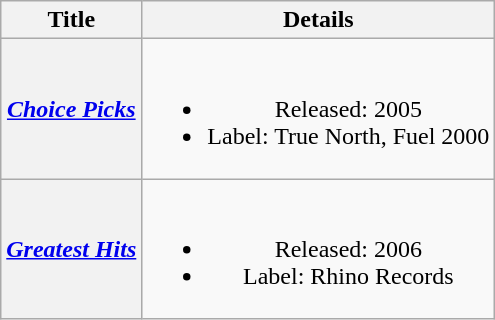<table class="wikitable plainrowheaders" style="text-align:center;" border="1">
<tr>
<th>Title</th>
<th>Details</th>
</tr>
<tr>
<th scope="row"><em><a href='#'>Choice Picks</a></em></th>
<td><br><ul><li>Released: 2005</li><li>Label: True North, Fuel 2000</li></ul></td>
</tr>
<tr>
<th scope="row"><em><a href='#'>Greatest Hits</a></em></th>
<td><br><ul><li>Released: 2006</li><li>Label: Rhino Records</li></ul></td>
</tr>
</table>
